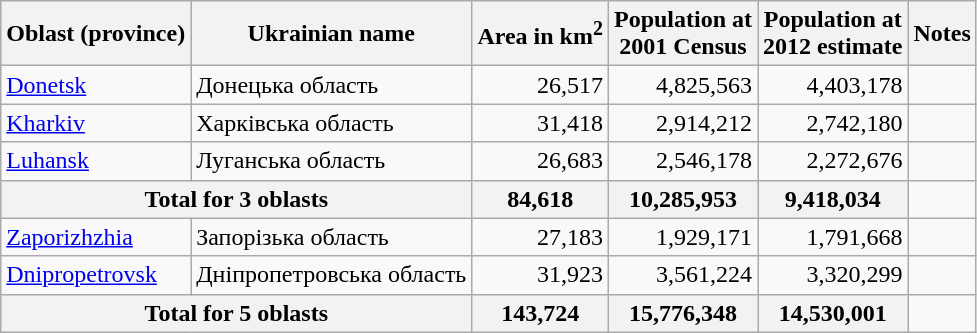<table class="wikitable">
<tr>
<th>Oblast (province)</th>
<th>Ukrainian name</th>
<th>Area in km<sup>2</sup></th>
<th>Population at <br> 2001 Census</th>
<th>Population at <br> 2012 estimate</th>
<th>Notes </th>
</tr>
<tr>
<td><a href='#'>Donetsk</a></td>
<td>Донецька область</td>
<td align="right">26,517</td>
<td align="right">4,825,563</td>
<td align="right">4,403,178</td>
<td></td>
</tr>
<tr>
<td><a href='#'>Kharkiv</a></td>
<td>Харківська область</td>
<td align="right">31,418</td>
<td align="right">2,914,212</td>
<td align="right">2,742,180</td>
<td></td>
</tr>
<tr>
<td><a href='#'>Luhansk</a></td>
<td>Луганська область</td>
<td align="right">26,683</td>
<td align="right">2,546,178</td>
<td align="right">2,272,676</td>
<td></td>
</tr>
<tr>
<th colspan="2"><strong>Total for 3 oblasts</strong></th>
<th align="right">84,618</th>
<th align="right">10,285,953</th>
<th align="right">9,418,034</th>
<td></td>
</tr>
<tr>
<td><a href='#'>Zaporizhzhia</a></td>
<td>Запорізька область</td>
<td align="right">27,183</td>
<td align="right">1,929,171</td>
<td align="right">1,791,668</td>
<td></td>
</tr>
<tr>
<td><a href='#'>Dnipropetrovsk</a></td>
<td>Дніпропетровська область</td>
<td align="right">31,923</td>
<td align="right">3,561,224</td>
<td align="right">3,320,299</td>
<td></td>
</tr>
<tr>
<th colspan="2"><strong>Total for 5 oblasts</strong></th>
<th align="right">143,724</th>
<th align="right">15,776,348</th>
<th align="right">14,530,001</th>
<td></td>
</tr>
</table>
